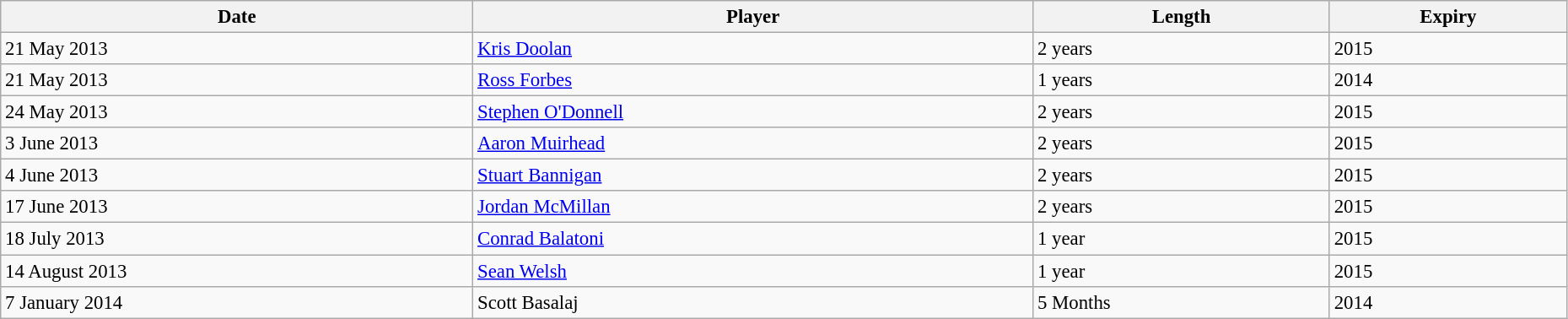<table class="wikitable" style="text-align:center; font-size:95%;width:98%; text-align:left">
<tr>
<th>Date</th>
<th>Player</th>
<th>Length</th>
<th>Expiry</th>
</tr>
<tr>
<td>21 May 2013</td>
<td> <a href='#'>Kris Doolan</a></td>
<td>2 years</td>
<td>2015</td>
</tr>
<tr>
<td>21 May 2013</td>
<td> <a href='#'>Ross Forbes</a></td>
<td>1 years</td>
<td>2014</td>
</tr>
<tr>
<td>24 May 2013</td>
<td> <a href='#'>Stephen O'Donnell</a></td>
<td>2 years</td>
<td>2015</td>
</tr>
<tr>
<td>3 June 2013</td>
<td> <a href='#'>Aaron Muirhead</a></td>
<td>2 years</td>
<td>2015</td>
</tr>
<tr>
<td>4 June 2013</td>
<td> <a href='#'>Stuart Bannigan</a></td>
<td>2 years</td>
<td>2015</td>
</tr>
<tr>
<td>17 June 2013</td>
<td> <a href='#'>Jordan McMillan</a></td>
<td>2 years</td>
<td>2015</td>
</tr>
<tr>
<td>18 July 2013</td>
<td> <a href='#'>Conrad Balatoni</a></td>
<td>1 year</td>
<td>2015</td>
</tr>
<tr>
<td>14 August 2013</td>
<td> <a href='#'>Sean Welsh</a></td>
<td>1 year</td>
<td>2015</td>
</tr>
<tr>
<td>7 January 2014</td>
<td> Scott Basalaj</td>
<td>5 Months</td>
<td>2014</td>
</tr>
</table>
